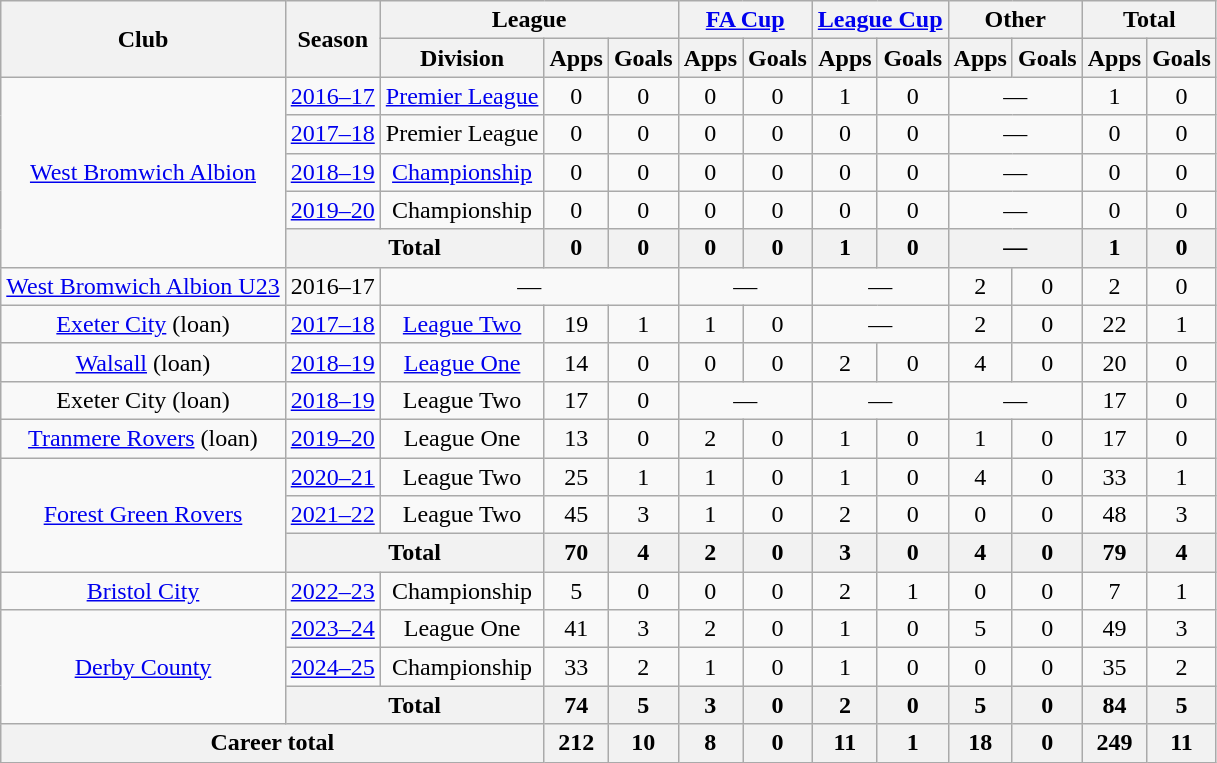<table class="wikitable" style="text-align:center">
<tr>
<th rowspan="2">Club</th>
<th rowspan="2">Season</th>
<th colspan="3">League</th>
<th colspan="2"><a href='#'>FA Cup</a></th>
<th colspan="2"><a href='#'>League Cup</a></th>
<th colspan="2">Other</th>
<th colspan="2">Total</th>
</tr>
<tr>
<th>Division</th>
<th>Apps</th>
<th>Goals</th>
<th>Apps</th>
<th>Goals</th>
<th>Apps</th>
<th>Goals</th>
<th>Apps</th>
<th>Goals</th>
<th>Apps</th>
<th>Goals</th>
</tr>
<tr>
<td rowspan="5"><a href='#'>West Bromwich Albion</a></td>
<td><a href='#'>2016–17</a></td>
<td><a href='#'>Premier League</a></td>
<td>0</td>
<td>0</td>
<td>0</td>
<td>0</td>
<td>1</td>
<td>0</td>
<td colspan="2">—</td>
<td>1</td>
<td>0</td>
</tr>
<tr>
<td><a href='#'>2017–18</a></td>
<td>Premier League</td>
<td>0</td>
<td>0</td>
<td>0</td>
<td>0</td>
<td>0</td>
<td>0</td>
<td colspan="2">—</td>
<td>0</td>
<td>0</td>
</tr>
<tr>
<td><a href='#'>2018–19</a></td>
<td><a href='#'>Championship</a></td>
<td>0</td>
<td>0</td>
<td>0</td>
<td>0</td>
<td>0</td>
<td>0</td>
<td colspan="2">—</td>
<td>0</td>
<td>0</td>
</tr>
<tr>
<td><a href='#'>2019–20</a></td>
<td>Championship</td>
<td>0</td>
<td>0</td>
<td>0</td>
<td>0</td>
<td>0</td>
<td>0</td>
<td colspan="2">—</td>
<td>0</td>
<td>0</td>
</tr>
<tr>
<th colspan="2">Total</th>
<th>0</th>
<th>0</th>
<th>0</th>
<th>0</th>
<th>1</th>
<th>0</th>
<th colspan="2">—</th>
<th>1</th>
<th>0</th>
</tr>
<tr>
<td><a href='#'>West Bromwich Albion U23</a></td>
<td>2016–17</td>
<td colspan=3>—</td>
<td colspan="2">—</td>
<td colspan="2">—</td>
<td>2</td>
<td>0</td>
<td>2</td>
<td>0</td>
</tr>
<tr>
<td><a href='#'>Exeter City</a> (loan)</td>
<td><a href='#'>2017–18</a></td>
<td><a href='#'>League Two</a></td>
<td>19</td>
<td>1</td>
<td>1</td>
<td>0</td>
<td colspan="2">—</td>
<td>2</td>
<td>0</td>
<td>22</td>
<td>1</td>
</tr>
<tr>
<td><a href='#'>Walsall</a> (loan)</td>
<td><a href='#'>2018–19</a></td>
<td><a href='#'>League One</a></td>
<td>14</td>
<td>0</td>
<td>0</td>
<td>0</td>
<td>2</td>
<td>0</td>
<td>4</td>
<td>0</td>
<td>20</td>
<td>0</td>
</tr>
<tr>
<td>Exeter City (loan)</td>
<td><a href='#'>2018–19</a></td>
<td>League Two</td>
<td>17</td>
<td>0</td>
<td colspan="2">—</td>
<td colspan="2">—</td>
<td colspan="2">—</td>
<td>17</td>
<td>0</td>
</tr>
<tr>
<td><a href='#'>Tranmere Rovers</a> (loan)</td>
<td><a href='#'>2019–20</a></td>
<td>League One</td>
<td>13</td>
<td>0</td>
<td>2</td>
<td>0</td>
<td>1</td>
<td>0</td>
<td>1</td>
<td>0</td>
<td>17</td>
<td>0</td>
</tr>
<tr>
<td rowspan="3"><a href='#'>Forest Green Rovers</a></td>
<td><a href='#'>2020–21</a></td>
<td>League Two</td>
<td>25</td>
<td>1</td>
<td>1</td>
<td>0</td>
<td>1</td>
<td>0</td>
<td>4</td>
<td>0</td>
<td>33</td>
<td>1</td>
</tr>
<tr>
<td><a href='#'>2021–22</a></td>
<td>League Two</td>
<td>45</td>
<td>3</td>
<td>1</td>
<td>0</td>
<td>2</td>
<td>0</td>
<td>0</td>
<td>0</td>
<td>48</td>
<td>3</td>
</tr>
<tr>
<th colspan="2">Total</th>
<th>70</th>
<th>4</th>
<th>2</th>
<th>0</th>
<th>3</th>
<th>0</th>
<th>4</th>
<th>0</th>
<th>79</th>
<th>4</th>
</tr>
<tr>
<td><a href='#'>Bristol City</a></td>
<td><a href='#'>2022–23</a></td>
<td>Championship</td>
<td>5</td>
<td>0</td>
<td>0</td>
<td>0</td>
<td>2</td>
<td>1</td>
<td>0</td>
<td>0</td>
<td>7</td>
<td>1</td>
</tr>
<tr>
<td rowspan=3><a href='#'>Derby County</a></td>
<td><a href='#'>2023–24</a></td>
<td>League One</td>
<td>41</td>
<td>3</td>
<td>2</td>
<td>0</td>
<td>1</td>
<td>0</td>
<td>5</td>
<td>0</td>
<td>49</td>
<td>3</td>
</tr>
<tr>
<td><a href='#'>2024–25</a></td>
<td>Championship</td>
<td>33</td>
<td>2</td>
<td>1</td>
<td>0</td>
<td>1</td>
<td>0</td>
<td>0</td>
<td>0</td>
<td>35</td>
<td>2</td>
</tr>
<tr>
<th colspan="2">Total</th>
<th>74</th>
<th>5</th>
<th>3</th>
<th>0</th>
<th>2</th>
<th>0</th>
<th>5</th>
<th>0</th>
<th>84</th>
<th>5</th>
</tr>
<tr>
<th colspan="3">Career total</th>
<th>212</th>
<th>10</th>
<th>8</th>
<th>0</th>
<th>11</th>
<th>1</th>
<th>18</th>
<th>0</th>
<th>249</th>
<th>11</th>
</tr>
</table>
